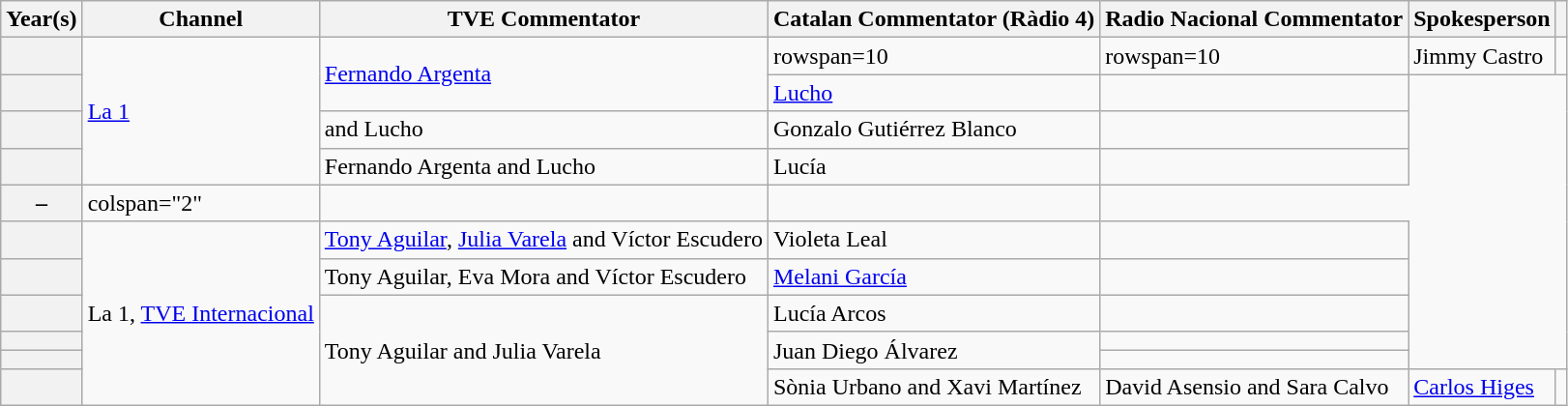<table class="wikitable sortable plainrowheaders">
<tr>
<th scope="col">Year(s)</th>
<th scope="col">Channel</th>
<th scope="col">TVE Commentator</th>
<th scope="col">Catalan Commentator (Ràdio 4)</th>
<th scope="col">Radio Nacional Commentator</th>
<th scope="col">Spokesperson</th>
<th scope="col" class="unsortable"></th>
</tr>
<tr>
<th scope="row"></th>
<td rowspan=4><a href='#'>La 1</a></td>
<td rowspan=2><a href='#'>Fernando Argenta</a></td>
<td>rowspan=10 </td>
<td>rowspan=10 </td>
<td>Jimmy Castro</td>
<td></td>
</tr>
<tr>
<th scope="row"></th>
<td><a href='#'>Lucho</a></td>
<td></td>
</tr>
<tr>
<th scope="row"></th>
<td> and Lucho</td>
<td>Gonzalo Gutiérrez Blanco</td>
<td></td>
</tr>
<tr>
<th scope="row"></th>
<td>Fernando Argenta and Lucho</td>
<td>Lucía</td>
<td></td>
</tr>
<tr>
<th scope="row">–</th>
<td>colspan="2" </td>
<td></td>
<td></td>
</tr>
<tr>
<th scope="row"></th>
<td rowspan=6>La 1, <a href='#'>TVE Internacional</a></td>
<td><a href='#'>Tony Aguilar</a>, <a href='#'>Julia Varela</a> and Víctor Escudero</td>
<td>Violeta Leal</td>
<td></td>
</tr>
<tr>
<th scope="row"></th>
<td>Tony Aguilar, Eva Mora and Víctor Escudero</td>
<td><a href='#'>Melani García</a></td>
<td></td>
</tr>
<tr>
<th scope="row"></th>
<td rowspan=4>Tony Aguilar and Julia Varela</td>
<td>Lucía Arcos</td>
<td></td>
</tr>
<tr>
<th scope="row"></th>
<td rowspan=2>Juan Diego Álvarez</td>
<td></td>
</tr>
<tr>
<th scope="row"></th>
<td></td>
</tr>
<tr>
<th scope="row"></th>
<td>Sònia Urbano and Xavi Martínez</td>
<td>David Asensio and Sara Calvo</td>
<td><a href='#'>Carlos Higes</a></td>
<td></td>
</tr>
</table>
